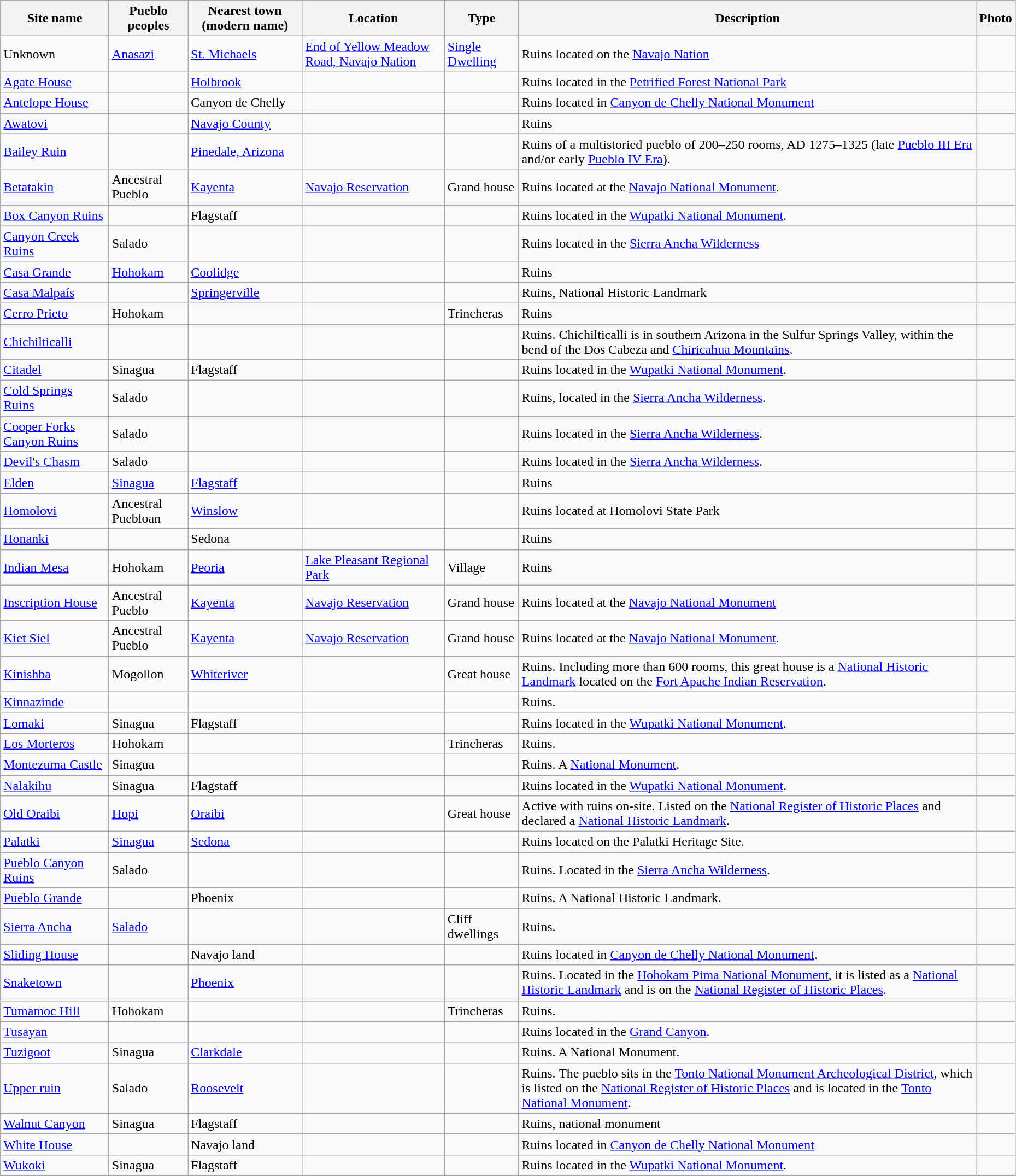<table class="wikitable sortable" style="width:98%">
<tr>
<th>Site name</th>
<th>Pueblo peoples</th>
<th>Nearest town (modern name)</th>
<th>Location</th>
<th>Type</th>
<th>Description</th>
<th>Photo</th>
</tr>
<tr>
<td>Unknown</td>
<td><a href='#'>Anasazi</a></td>
<td><a href='#'>St. Michaels</a></td>
<td><a href='#'>End of Yellow Meadow Road, Navajo Nation</a></td>
<td><a href='#'>Single Dwelling</a></td>
<td>Ruins located on the <a href='#'>Navajo Nation</a></td>
<td></td>
</tr>
<tr>
<td><a href='#'>Agate House</a></td>
<td></td>
<td><a href='#'>Holbrook</a></td>
<td></td>
<td></td>
<td>Ruins located in the <a href='#'>Petrified Forest National Park</a></td>
<td></td>
</tr>
<tr>
<td><a href='#'>Antelope House</a></td>
<td></td>
<td>Canyon de Chelly</td>
<td></td>
<td></td>
<td>Ruins located in <a href='#'>Canyon de Chelly National Monument</a></td>
<td></td>
</tr>
<tr>
<td><a href='#'>Awatovi</a></td>
<td></td>
<td><a href='#'>Navajo County</a></td>
<td></td>
<td></td>
<td>Ruins</td>
<td></td>
</tr>
<tr>
<td><a href='#'>Bailey Ruin</a></td>
<td></td>
<td><a href='#'>Pinedale, Arizona</a></td>
<td></td>
<td></td>
<td>Ruins of a multistoried pueblo of 200–250 rooms, AD 1275–1325 (late <a href='#'>Pueblo III Era</a> and/or early <a href='#'>Pueblo IV Era</a>).</td>
<td></td>
</tr>
<tr>
<td><a href='#'>Betatakin</a></td>
<td>Ancestral Pueblo</td>
<td><a href='#'>Kayenta</a></td>
<td><a href='#'>Navajo Reservation</a></td>
<td>Grand house</td>
<td>Ruins located at the <a href='#'>Navajo National Monument</a>.</td>
<td></td>
</tr>
<tr>
<td><a href='#'>Box Canyon Ruins</a></td>
<td></td>
<td>Flagstaff</td>
<td></td>
<td></td>
<td>Ruins located in the <a href='#'>Wupatki National Monument</a>.</td>
<td></td>
</tr>
<tr>
<td><a href='#'>Canyon Creek Ruins</a></td>
<td>Salado</td>
<td></td>
<td></td>
<td></td>
<td>Ruins located in the <a href='#'>Sierra Ancha Wilderness</a></td>
<td></td>
</tr>
<tr>
<td><a href='#'>Casa Grande</a></td>
<td><a href='#'>Hohokam</a></td>
<td><a href='#'>Coolidge</a></td>
<td></td>
<td></td>
<td>Ruins</td>
<td></td>
</tr>
<tr>
<td><a href='#'>Casa Malpaís</a></td>
<td></td>
<td><a href='#'>Springerville</a></td>
<td></td>
<td></td>
<td>Ruins, National Historic Landmark</td>
<td></td>
</tr>
<tr>
<td><a href='#'>Cerro Prieto</a></td>
<td>Hohokam</td>
<td></td>
<td></td>
<td>Trincheras</td>
<td>Ruins</td>
<td></td>
</tr>
<tr>
<td><a href='#'>Chichilticalli</a></td>
<td></td>
<td></td>
<td></td>
<td></td>
<td>Ruins. Chichilticalli is in southern Arizona in the Sulfur Springs Valley, within the bend of the Dos Cabeza and <a href='#'>Chiricahua Mountains</a>.</td>
<td></td>
</tr>
<tr>
<td><a href='#'>Citadel</a></td>
<td>Sinagua</td>
<td>Flagstaff</td>
<td></td>
<td></td>
<td>Ruins located in the <a href='#'>Wupatki National Monument</a>.</td>
<td></td>
</tr>
<tr>
<td><a href='#'>Cold Springs Ruins</a></td>
<td>Salado</td>
<td></td>
<td></td>
<td></td>
<td>Ruins, located in the <a href='#'>Sierra Ancha Wilderness</a>.</td>
<td></td>
</tr>
<tr>
<td><a href='#'>Cooper Forks Canyon Ruins</a></td>
<td>Salado</td>
<td></td>
<td></td>
<td></td>
<td>Ruins located in the <a href='#'>Sierra Ancha Wilderness</a>.</td>
<td></td>
</tr>
<tr>
<td><a href='#'>Devil's Chasm</a></td>
<td>Salado</td>
<td></td>
<td></td>
<td></td>
<td>Ruins located in the <a href='#'>Sierra Ancha Wilderness</a>.</td>
<td></td>
</tr>
<tr>
<td><a href='#'>Elden</a></td>
<td><a href='#'>Sinagua</a></td>
<td><a href='#'>Flagstaff</a></td>
<td></td>
<td></td>
<td>Ruins</td>
<td></td>
</tr>
<tr>
<td><a href='#'>Homolovi</a></td>
<td>Ancestral Puebloan</td>
<td><a href='#'>Winslow</a></td>
<td></td>
<td></td>
<td>Ruins located at Homolovi State Park</td>
<td></td>
</tr>
<tr>
<td><a href='#'>Honanki</a></td>
<td></td>
<td>Sedona</td>
<td></td>
<td></td>
<td>Ruins</td>
<td></td>
</tr>
<tr>
<td><a href='#'>Indian Mesa</a></td>
<td>Hohokam</td>
<td><a href='#'>Peoria</a></td>
<td><a href='#'>Lake Pleasant Regional Park</a></td>
<td>Village</td>
<td>Ruins</td>
<td></td>
</tr>
<tr>
<td><a href='#'>Inscription House</a></td>
<td>Ancestral Pueblo</td>
<td><a href='#'>Kayenta</a></td>
<td><a href='#'>Navajo Reservation</a></td>
<td>Grand house</td>
<td>Ruins located at the <a href='#'>Navajo National Monument</a></td>
<td></td>
</tr>
<tr>
<td><a href='#'>Kiet Siel</a></td>
<td>Ancestral Pueblo</td>
<td><a href='#'>Kayenta</a></td>
<td><a href='#'>Navajo Reservation</a></td>
<td>Grand house</td>
<td>Ruins located at the <a href='#'>Navajo National Monument</a>.</td>
<td></td>
</tr>
<tr>
<td><a href='#'>Kinishba</a></td>
<td>Mogollon</td>
<td><a href='#'>Whiteriver</a></td>
<td></td>
<td>Great house</td>
<td>Ruins. Including more than 600 rooms, this great house is a <a href='#'>National Historic Landmark</a> located on the <a href='#'>Fort Apache Indian Reservation</a>.</td>
<td></td>
</tr>
<tr>
<td><a href='#'>Kinnazinde</a></td>
<td></td>
<td></td>
<td></td>
<td></td>
<td>Ruins.</td>
<td></td>
</tr>
<tr>
<td><a href='#'>Lomaki</a></td>
<td>Sinagua</td>
<td>Flagstaff</td>
<td></td>
<td></td>
<td>Ruins located in the <a href='#'>Wupatki National Monument</a>.</td>
<td></td>
</tr>
<tr>
<td><a href='#'>Los Morteros</a></td>
<td>Hohokam</td>
<td></td>
<td></td>
<td>Trincheras</td>
<td>Ruins.</td>
<td></td>
</tr>
<tr>
<td><a href='#'>Montezuma Castle</a></td>
<td>Sinagua</td>
<td></td>
<td></td>
<td></td>
<td>Ruins. A <a href='#'>National Monument</a>.</td>
<td></td>
</tr>
<tr>
<td><a href='#'>Nalakihu</a></td>
<td>Sinagua</td>
<td>Flagstaff</td>
<td></td>
<td></td>
<td>Ruins located in the <a href='#'>Wupatki National Monument</a>.</td>
<td></td>
</tr>
<tr>
<td><a href='#'>Old Oraibi</a></td>
<td><a href='#'>Hopi</a></td>
<td><a href='#'>Oraibi</a></td>
<td></td>
<td>Great house</td>
<td>Active with ruins on-site. Listed on the <a href='#'>National Register of Historic Places</a> and declared a <a href='#'>National Historic Landmark</a>.</td>
<td></td>
</tr>
<tr>
<td><a href='#'>Palatki</a></td>
<td><a href='#'>Sinagua</a></td>
<td><a href='#'>Sedona</a></td>
<td></td>
<td></td>
<td>Ruins located on the Palatki Heritage Site.</td>
<td></td>
</tr>
<tr>
<td><a href='#'>Pueblo Canyon Ruins</a></td>
<td>Salado</td>
<td></td>
<td></td>
<td></td>
<td>Ruins. Located in the <a href='#'>Sierra Ancha Wilderness</a>.</td>
<td></td>
</tr>
<tr>
<td><a href='#'>Pueblo Grande</a></td>
<td></td>
<td>Phoenix</td>
<td></td>
<td></td>
<td>Ruins. A National Historic Landmark.</td>
<td></td>
</tr>
<tr>
<td><a href='#'>Sierra Ancha</a></td>
<td><a href='#'>Salado</a></td>
<td></td>
<td></td>
<td>Cliff dwellings</td>
<td>Ruins.</td>
<td></td>
</tr>
<tr>
<td><a href='#'>Sliding House</a></td>
<td></td>
<td>Navajo land</td>
<td></td>
<td></td>
<td>Ruins located in <a href='#'>Canyon de Chelly National Monument</a>.</td>
<td></td>
</tr>
<tr>
<td><a href='#'>Snaketown</a></td>
<td></td>
<td><a href='#'>Phoenix</a></td>
<td></td>
<td></td>
<td>Ruins. Located in the <a href='#'>Hohokam Pima National Monument</a>, it is listed as a <a href='#'>National Historic Landmark</a> and is on the <a href='#'>National Register of Historic Places</a>.</td>
<td></td>
</tr>
<tr>
<td><a href='#'>Tumamoc Hill</a></td>
<td>Hohokam</td>
<td></td>
<td></td>
<td>Trincheras</td>
<td>Ruins.</td>
<td></td>
</tr>
<tr>
<td><a href='#'>Tusayan</a></td>
<td></td>
<td></td>
<td></td>
<td></td>
<td>Ruins located in the <a href='#'>Grand Canyon</a>.</td>
<td></td>
</tr>
<tr>
<td><a href='#'>Tuzigoot</a></td>
<td>Sinagua</td>
<td><a href='#'>Clarkdale</a></td>
<td></td>
<td></td>
<td>Ruins. A National Monument.</td>
<td></td>
</tr>
<tr>
<td><a href='#'>Upper ruin</a></td>
<td>Salado</td>
<td><a href='#'>Roosevelt</a></td>
<td></td>
<td></td>
<td>Ruins. The pueblo sits in the <a href='#'>Tonto National Monument Archeological District</a>, which is listed on the <a href='#'>National Register of Historic Places</a> and is located in the <a href='#'>Tonto National Monument</a>.</td>
</tr>
<tr>
<td><a href='#'>Walnut Canyon</a></td>
<td>Sinagua</td>
<td>Flagstaff</td>
<td></td>
<td></td>
<td>Ruins, national monument</td>
<td></td>
</tr>
<tr>
<td><a href='#'>White House</a></td>
<td></td>
<td>Navajo land</td>
<td></td>
<td></td>
<td>Ruins located in <a href='#'>Canyon de Chelly National Monument</a></td>
<td></td>
</tr>
<tr>
<td><a href='#'>Wukoki</a></td>
<td>Sinagua</td>
<td>Flagstaff</td>
<td></td>
<td></td>
<td>Ruins located in the <a href='#'>Wupatki National Monument</a>.</td>
<td></td>
</tr>
<tr>
</tr>
<tr>
</tr>
</table>
